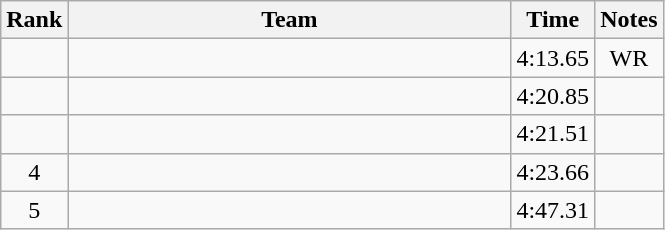<table class="wikitable" style="text-align:center">
<tr>
<th>Rank</th>
<th Style="width:18em">Team</th>
<th>Time</th>
<th>Notes</th>
</tr>
<tr>
<td></td>
<td style="text-align:left"></td>
<td>4:13.65</td>
<td>WR</td>
</tr>
<tr>
<td></td>
<td style="text-align:left"></td>
<td>4:20.85</td>
<td></td>
</tr>
<tr>
<td></td>
<td style="text-align:left"></td>
<td>4:21.51</td>
<td></td>
</tr>
<tr>
<td>4</td>
<td style="text-align:left"></td>
<td>4:23.66</td>
<td></td>
</tr>
<tr>
<td>5</td>
<td style="text-align:left"></td>
<td>4:47.31</td>
<td></td>
</tr>
</table>
